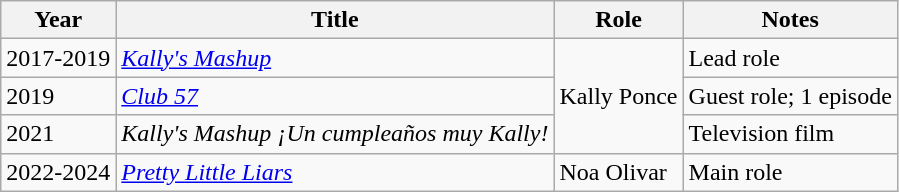<table class="wikitable sortable">
<tr>
<th>Year</th>
<th>Title</th>
<th>Role</th>
<th class="unsortable">Notes</th>
</tr>
<tr>
<td>2017-2019</td>
<td><em><a href='#'>Kally's Mashup</a></em></td>
<td rowspan="3">Kally Ponce</td>
<td>Lead role</td>
</tr>
<tr>
<td>2019</td>
<td><em><a href='#'>Club 57</a></em></td>
<td>Guest role; 1 episode</td>
</tr>
<tr>
<td>2021</td>
<td><em>Kally's Mashup ¡Un cumpleaños muy Kally!</em></td>
<td>Television film</td>
</tr>
<tr>
<td>2022-2024</td>
<td><em><a href='#'>Pretty Little Liars</a></em></td>
<td>Noa Olivar</td>
<td>Main role</td>
</tr>
</table>
